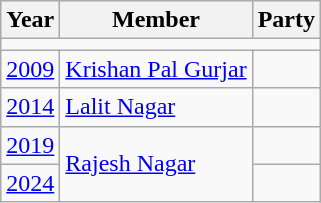<table class="wikitable">
<tr>
<th>Year</th>
<th>Member</th>
<th colspan="2">Party</th>
</tr>
<tr>
<td colspan="4"></td>
</tr>
<tr>
<td><a href='#'>2009</a></td>
<td><a href='#'>Krishan Pal Gurjar</a></td>
<td></td>
</tr>
<tr>
<td><a href='#'>2014</a></td>
<td><a href='#'>Lalit Nagar</a></td>
<td></td>
</tr>
<tr>
<td><a href='#'>2019</a></td>
<td rowspan="2"><a href='#'>Rajesh Nagar</a></td>
<td></td>
</tr>
<tr>
<td><a href='#'>2024</a></td>
</tr>
</table>
